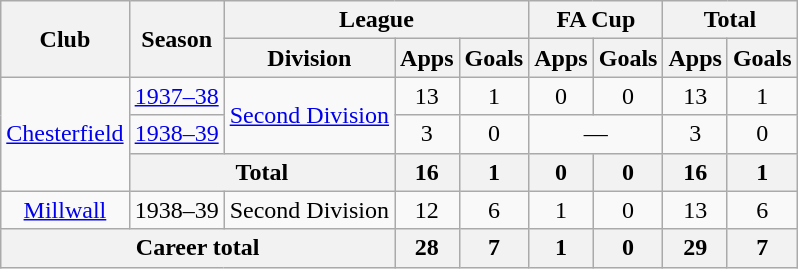<table class="wikitable" style="text-align: center">
<tr>
<th rowspan="2">Club</th>
<th rowspan="2">Season</th>
<th colspan="3">League</th>
<th colspan="2">FA Cup</th>
<th colspan="2">Total</th>
</tr>
<tr>
<th>Division</th>
<th>Apps</th>
<th>Goals</th>
<th>Apps</th>
<th>Goals</th>
<th>Apps</th>
<th>Goals</th>
</tr>
<tr>
<td rowspan="3"><a href='#'>Chesterfield</a></td>
<td><a href='#'>1937–38</a></td>
<td rowspan="2"><a href='#'>Second Division</a></td>
<td>13</td>
<td>1</td>
<td>0</td>
<td>0</td>
<td>13</td>
<td>1</td>
</tr>
<tr>
<td><a href='#'>1938–39</a></td>
<td>3</td>
<td>0</td>
<td colspan="2">—</td>
<td>3</td>
<td>0</td>
</tr>
<tr>
<th colspan="2">Total</th>
<th>16</th>
<th>1</th>
<th>0</th>
<th>0</th>
<th>16</th>
<th>1</th>
</tr>
<tr>
<td><a href='#'>Millwall</a></td>
<td>1938–39</td>
<td>Second Division</td>
<td>12</td>
<td>6</td>
<td>1</td>
<td>0</td>
<td>13</td>
<td>6</td>
</tr>
<tr>
<th colspan="3">Career total</th>
<th>28</th>
<th>7</th>
<th>1</th>
<th>0</th>
<th>29</th>
<th>7</th>
</tr>
</table>
